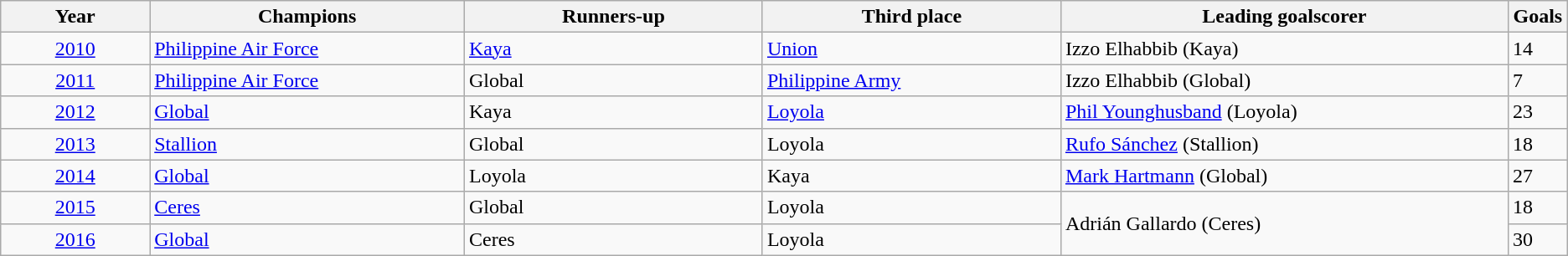<table class="wikitable">
<tr>
<th style="width:9%;">Year</th>
<th style="width:19%;">Champions</th>
<th style="width:18%;">Runners-up</th>
<th style="width:18%;">Third place</th>
<th style="width:27%;">Leading goalscorer</th>
<th style="width:1%;">Goals</th>
</tr>
<tr>
<td align=center><a href='#'>2010</a></td>
<td><a href='#'>Philippine Air Force</a></td>
<td><a href='#'>Kaya</a></td>
<td><a href='#'>Union</a></td>
<td> Izzo Elhabbib (Kaya)</td>
<td>14</td>
</tr>
<tr>
<td align=center><a href='#'>2011</a></td>
<td><a href='#'>Philippine Air Force</a></td>
<td>Global</td>
<td><a href='#'>Philippine Army</a></td>
<td> Izzo Elhabbib (Global)</td>
<td>7</td>
</tr>
<tr>
<td align=center><a href='#'>2012</a></td>
<td><a href='#'>Global</a></td>
<td>Kaya</td>
<td><a href='#'>Loyola</a></td>
<td> <a href='#'>Phil Younghusband</a> (Loyola)</td>
<td>23</td>
</tr>
<tr>
<td align=center><a href='#'>2013</a></td>
<td><a href='#'>Stallion</a></td>
<td>Global</td>
<td>Loyola</td>
<td> <a href='#'>Rufo Sánchez</a> (Stallion)</td>
<td>18</td>
</tr>
<tr>
<td align=center><a href='#'>2014</a></td>
<td><a href='#'>Global</a></td>
<td>Loyola</td>
<td>Kaya</td>
<td> <a href='#'>Mark Hartmann</a> (Global)</td>
<td>27</td>
</tr>
<tr>
<td align=center><a href='#'>2015</a></td>
<td><a href='#'>Ceres</a></td>
<td>Global</td>
<td>Loyola</td>
<td rowspan=2> Adrián Gallardo (Ceres)</td>
<td>18</td>
</tr>
<tr>
<td align=center><a href='#'>2016</a></td>
<td><a href='#'>Global</a></td>
<td>Ceres</td>
<td>Loyola</td>
<td>30</td>
</tr>
</table>
